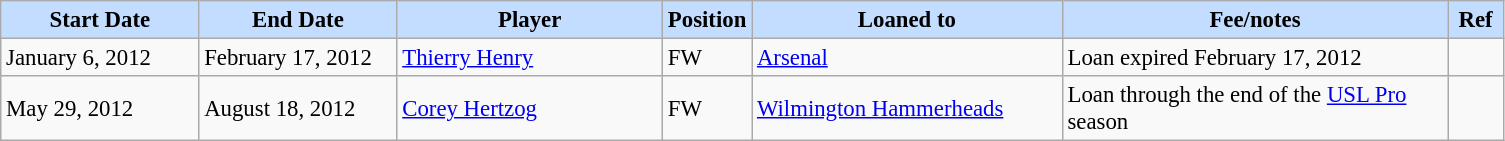<table class="wikitable" style="text-align:left; font-size:95%">
<tr>
<th style="background:#c2ddff; width:125px;">Start Date</th>
<th style="background:#c2ddff; width:125px;">End Date</th>
<th style="background:#c2ddff; width:170px;">Player</th>
<th style="background:#c2ddff; width:50px;">Position</th>
<th style="background:#c2ddff; width:200px;">Loaned to</th>
<th style="background:#c2ddff; width:250px;">Fee/notes</th>
<th style="background:#c2ddff; width:30px;">Ref</th>
</tr>
<tr>
<td>January 6, 2012</td>
<td>February 17, 2012</td>
<td> <a href='#'>Thierry Henry</a></td>
<td>FW</td>
<td> <a href='#'>Arsenal</a></td>
<td>Loan expired February 17, 2012</td>
<td></td>
</tr>
<tr>
<td>May 29, 2012</td>
<td>August 18, 2012</td>
<td> <a href='#'>Corey Hertzog</a></td>
<td>FW</td>
<td> <a href='#'>Wilmington Hammerheads</a></td>
<td>Loan through the end of the <a href='#'>USL Pro</a> season</td>
<td> </td>
</tr>
</table>
